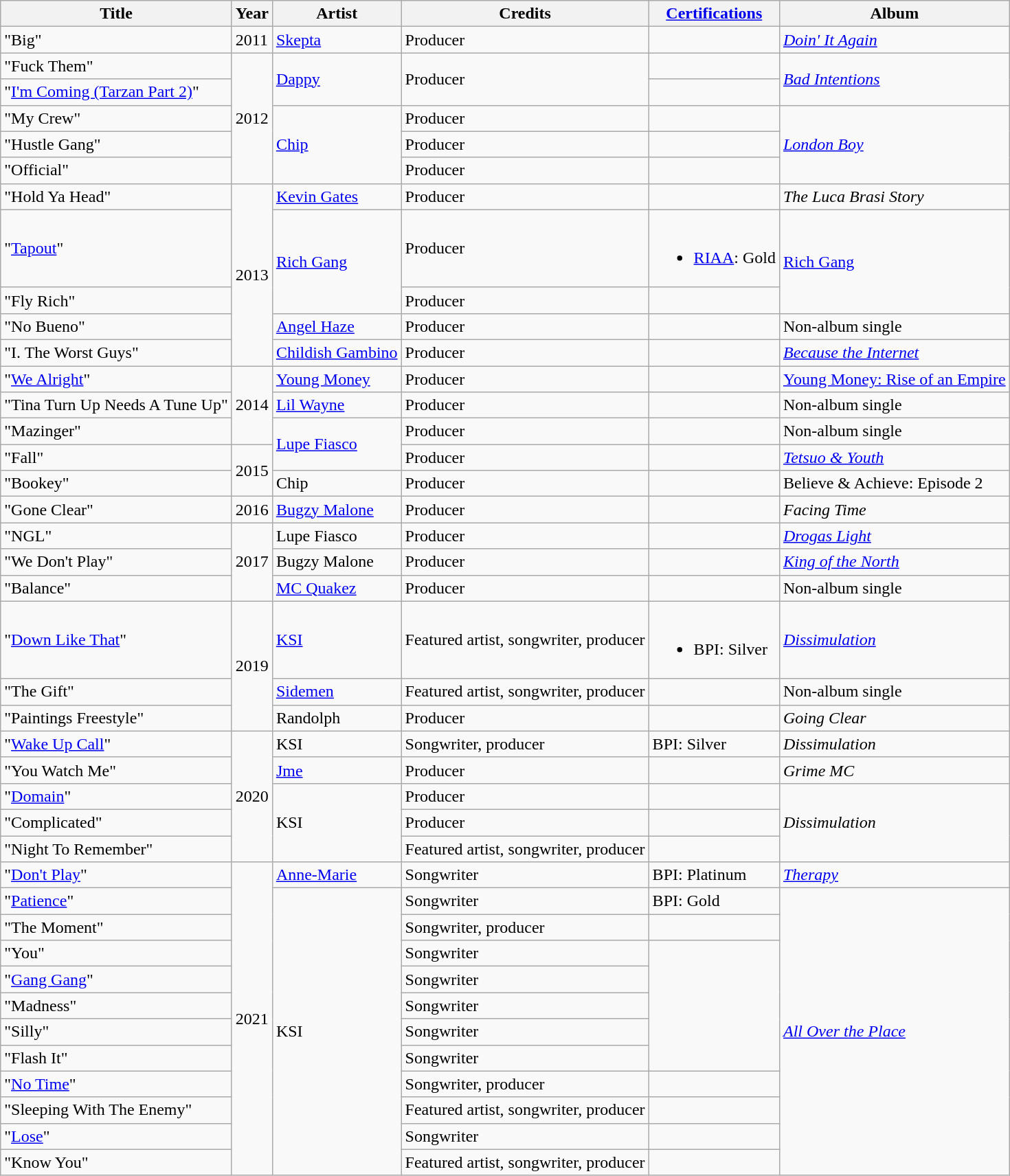<table class="wikitable">
<tr>
<th>Title</th>
<th>Year</th>
<th>Artist</th>
<th>Credits</th>
<th><a href='#'>Certifications</a></th>
<th>Album</th>
</tr>
<tr>
<td>"Big"<br></td>
<td>2011</td>
<td><a href='#'>Skepta</a></td>
<td>Producer</td>
<td></td>
<td><em><a href='#'>Doin' It Again</a></em></td>
</tr>
<tr>
<td>"Fuck Them"</td>
<td rowspan="5">2012</td>
<td rowspan="2"><a href='#'>Dappy</a></td>
<td rowspan="2">Producer</td>
<td></td>
<td rowspan="2"><a href='#'><em>Bad Intentions</em></a></td>
</tr>
<tr>
<td>"<a href='#'>I'm Coming (Tarzan Part 2)</a>"</td>
<td></td>
</tr>
<tr>
<td>"My Crew"<br></td>
<td rowspan="3"><a href='#'>Chip</a></td>
<td>Producer</td>
<td></td>
<td rowspan="3"><a href='#'><em>London Boy</em></a></td>
</tr>
<tr>
<td>"Hustle Gang"<br></td>
<td>Producer</td>
<td></td>
</tr>
<tr>
<td>"Official"<br></td>
<td>Producer</td>
<td></td>
</tr>
<tr>
<td>"Hold Ya Head"</td>
<td rowspan="5">2013</td>
<td><a href='#'>Kevin Gates</a></td>
<td>Producer</td>
<td></td>
<td><em>The Luca Brasi Story</em></td>
</tr>
<tr>
<td>"<a href='#'>Tapout</a>"<br></td>
<td rowspan="2"><a href='#'>Rich Gang</a></td>
<td>Producer</td>
<td><br><ul><li><a href='#'>RIAA</a>: Gold</li></ul></td>
<td rowspan="2"><a href='#'>Rich Gang</a></td>
</tr>
<tr>
<td>"Fly Rich"<br></td>
<td>Producer</td>
<td></td>
</tr>
<tr>
<td>"No Bueno"</td>
<td><a href='#'>Angel Haze</a></td>
<td>Producer</td>
<td></td>
<td>Non-album single</td>
</tr>
<tr>
<td>"I. The Worst Guys"<br></td>
<td><a href='#'>Childish Gambino</a></td>
<td>Producer</td>
<td></td>
<td><em><a href='#'>Because the Internet</a></em></td>
</tr>
<tr>
<td>"<a href='#'>We Alright</a>"<br></td>
<td rowspan="3">2014</td>
<td><a href='#'>Young Money</a></td>
<td>Producer</td>
<td></td>
<td><a href='#'>Young Money: Rise of an Empire</a></td>
</tr>
<tr>
<td>"Tina Turn Up Needs A Tune Up"</td>
<td><a href='#'>Lil Wayne</a></td>
<td>Producer</td>
<td></td>
<td>Non-album single</td>
</tr>
<tr>
<td>"Mazinger"<br></td>
<td rowspan="2"><a href='#'>Lupe Fiasco</a></td>
<td>Producer</td>
<td></td>
<td>Non-album single</td>
</tr>
<tr>
<td>"Fall"</td>
<td rowspan="2">2015</td>
<td>Producer</td>
<td></td>
<td><em><a href='#'>Tetsuo & Youth</a></em></td>
</tr>
<tr>
<td>"Bookey"</td>
<td>Chip</td>
<td>Producer</td>
<td></td>
<td>Believe & Achieve: Episode 2</td>
</tr>
<tr>
<td>"Gone Clear"</td>
<td>2016</td>
<td><a href='#'>Bugzy Malone</a></td>
<td>Producer</td>
<td></td>
<td><em>Facing Time</em></td>
</tr>
<tr>
<td>"NGL"<br></td>
<td rowspan="3">2017</td>
<td>Lupe Fiasco</td>
<td>Producer</td>
<td></td>
<td><em><a href='#'>Drogas Light</a></em></td>
</tr>
<tr>
<td>"We Don't Play"</td>
<td>Bugzy Malone</td>
<td>Producer</td>
<td></td>
<td><a href='#'><em>King of the North</em></a></td>
</tr>
<tr>
<td>"Balance"<br></td>
<td><a href='#'>MC Quakez</a></td>
<td>Producer</td>
<td></td>
<td>Non-album single</td>
</tr>
<tr>
<td>"<a href='#'>Down Like That</a>"<br></td>
<td rowspan="3">2019</td>
<td><a href='#'>KSI</a></td>
<td>Featured artist, songwriter, producer</td>
<td><br><ul><li>BPI: Silver</li></ul></td>
<td><a href='#'><em>Dissimulation</em></a></td>
</tr>
<tr>
<td>"The Gift"<br></td>
<td><a href='#'>Sidemen</a></td>
<td>Featured artist, songwriter, producer</td>
<td></td>
<td>Non-album single</td>
</tr>
<tr>
<td>"Paintings Freestyle"</td>
<td>Randolph</td>
<td>Producer</td>
<td></td>
<td><em>Going Clear</em></td>
</tr>
<tr>
<td>"<a href='#'>Wake Up Call</a>"<br></td>
<td rowspan="5">2020</td>
<td>KSI</td>
<td>Songwriter, producer</td>
<td>BPI: Silver</td>
<td><em>Dissimulation</em></td>
</tr>
<tr>
<td>"You Watch Me"</td>
<td><a href='#'>Jme</a></td>
<td>Producer</td>
<td></td>
<td><em>Grime MC</em></td>
</tr>
<tr>
<td>"<a href='#'>Domain</a>"</td>
<td rowspan="3">KSI</td>
<td>Producer</td>
<td></td>
<td rowspan="3"><em>Dissimulation</em></td>
</tr>
<tr>
<td>"Complicated"</td>
<td>Producer</td>
<td></td>
</tr>
<tr>
<td>"Night To Remember"<br></td>
<td>Featured artist, songwriter, producer</td>
<td></td>
</tr>
<tr>
<td>"<a href='#'>Don't Play</a>"<br></td>
<td rowspan="12">2021</td>
<td><a href='#'>Anne-Marie</a></td>
<td>Songwriter</td>
<td>BPI: Platinum</td>
<td><em><a href='#'>Therapy</a></em></td>
</tr>
<tr>
<td>"<a href='#'>Patience</a>"<br></td>
<td rowspan="11">KSI</td>
<td>Songwriter</td>
<td>BPI: Gold</td>
<td rowspan="11"><a href='#'><em>All Over the Place</em></a></td>
</tr>
<tr>
<td>"The Moment"</td>
<td>Songwriter, producer</td>
<td></td>
</tr>
<tr>
<td>"You"</td>
<td>Songwriter</td>
</tr>
<tr>
<td>"<a href='#'>Gang Gang</a>"<br></td>
<td>Songwriter</td>
</tr>
<tr>
<td>"Madness"</td>
<td>Songwriter</td>
</tr>
<tr>
<td>"Silly"<br></td>
<td>Songwriter</td>
</tr>
<tr>
<td>"Flash It"<br></td>
<td>Songwriter</td>
</tr>
<tr>
<td>"<a href='#'>No Time</a>"<br></td>
<td>Songwriter, producer</td>
<td></td>
</tr>
<tr>
<td>"Sleeping With The Enemy"<br></td>
<td>Featured artist, songwriter, producer</td>
<td></td>
</tr>
<tr>
<td>"<a href='#'>Lose</a>"<br></td>
<td>Songwriter</td>
<td></td>
</tr>
<tr>
<td>"Know You"<br></td>
<td>Featured artist, songwriter, producer</td>
<td></td>
</tr>
</table>
